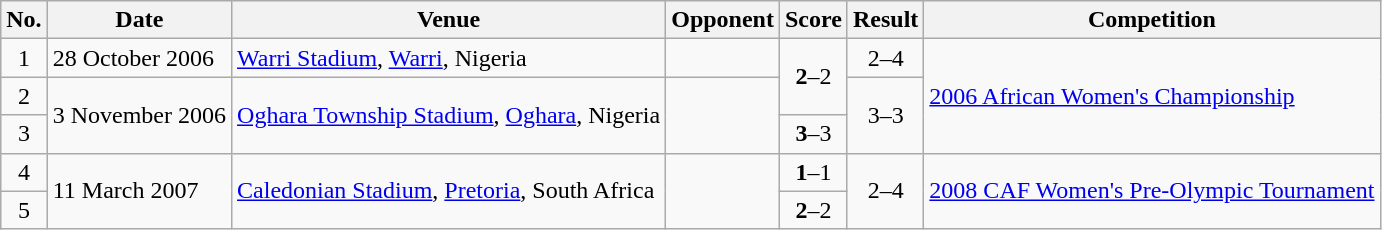<table class="wikitable">
<tr>
<th>No.</th>
<th>Date</th>
<th>Venue</th>
<th>Opponent</th>
<th>Score</th>
<th>Result</th>
<th>Competition</th>
</tr>
<tr>
<td style="text-align:center;">1</td>
<td>28 October 2006</td>
<td><a href='#'>Warri Stadium</a>, <a href='#'>Warri</a>, Nigeria</td>
<td></td>
<td rowspan=2 style="text-align:center;"><strong>2</strong>–2</td>
<td style="text-align:center;">2–4</td>
<td rowspan=3><a href='#'>2006 African Women's Championship</a></td>
</tr>
<tr>
<td style="text-align:center;">2</td>
<td rowspan=2>3 November 2006</td>
<td rowspan=2><a href='#'>Oghara Township Stadium</a>, <a href='#'>Oghara</a>, Nigeria</td>
<td rowspan=2></td>
<td rowspan=2 style="text-align:center;">3–3</td>
</tr>
<tr style="text-align:center;">
<td>3</td>
<td><strong>3</strong>–3</td>
</tr>
<tr>
<td style="text-align:center;">4</td>
<td rowspan=2>11 March 2007</td>
<td rowspan=2><a href='#'>Caledonian Stadium</a>, <a href='#'>Pretoria</a>, South Africa</td>
<td rowspan=2></td>
<td style="text-align:center;"><strong>1</strong>–1</td>
<td rowspan=2 style="text-align:center;">2–4</td>
<td rowspan=2><a href='#'>2008 CAF Women's Pre-Olympic Tournament</a></td>
</tr>
<tr style="text-align:center;">
<td>5</td>
<td><strong>2</strong>–2</td>
</tr>
</table>
